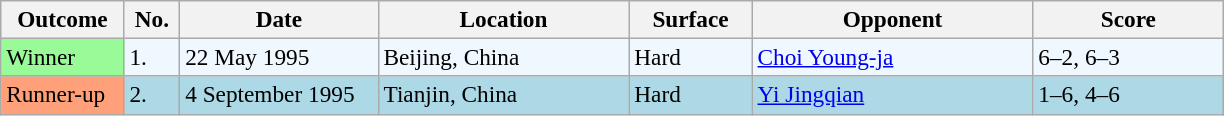<table class="sortable wikitable" style="font-size:97%;">
<tr>
<th width=75>Outcome</th>
<th width=30>No.</th>
<th width=125>Date</th>
<th width=160>Location</th>
<th width=75>Surface</th>
<th width=180>Opponent</th>
<th width=120>Score</th>
</tr>
<tr style="background:#f0f8ff;">
<td bgcolor=#98fb98>Winner</td>
<td>1.</td>
<td>22 May 1995</td>
<td>Beijing, China</td>
<td>Hard</td>
<td> <a href='#'>Choi Young-ja</a></td>
<td>6–2, 6–3</td>
</tr>
<tr bgcolor="lightblue">
<td bgcolor=FEA07A>Runner-up</td>
<td>2.</td>
<td>4 September 1995</td>
<td>Tianjin, China</td>
<td>Hard</td>
<td> <a href='#'>Yi Jingqian</a></td>
<td>1–6, 4–6</td>
</tr>
</table>
